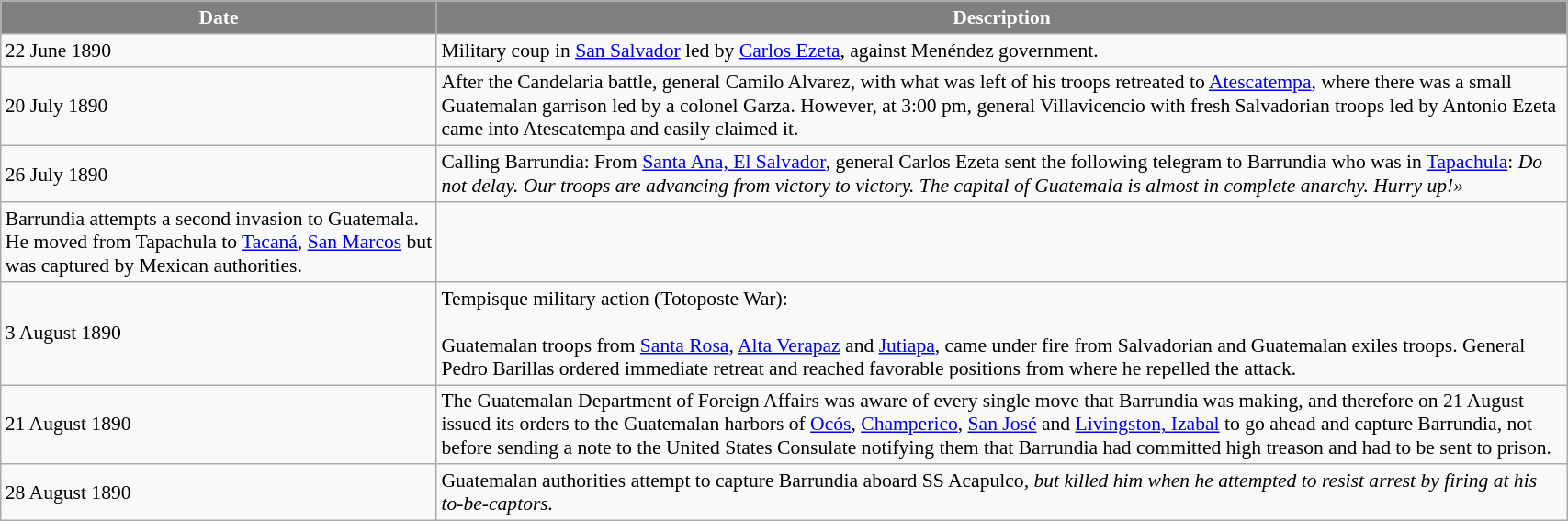<table class="wikitable mw-collapsible" width=90% align=center style=font-size:0.9em>
<tr style=color:white; align=center>
<th style=background:gray;>Date</th>
<th style=background:gray;>Description</th>
</tr>
<tr>
<td>22 June 1890</td>
<td>Military coup in <a href='#'>San Salvador</a> led by <a href='#'>Carlos Ezeta</a>, against Menéndez government.</td>
</tr>
<tr>
<td>20 July 1890</td>
<td>After the Candelaria battle, general Camilo Alvarez, with what was left of his troops retreated to <a href='#'>Atescatempa</a>, where there was a small Guatemalan garrison led by a colonel Garza.  However, at 3:00 pm, general Villavicencio with fresh Salvadorian troops led by Antonio Ezeta came into Atescatempa and easily claimed it.</td>
</tr>
<tr>
<td>26 July 1890</td>
<td>Calling Barrundia: From <a href='#'>Santa Ana, El Salvador</a>, general Carlos Ezeta sent the following telegram to Barrundia who was in <a href='#'>Tapachula</a>: <em>Do not delay.  Our troops are advancing from victory to victory. The capital of Guatemala is almost in complete anarchy. Hurry up!»</td>
</tr>
<tr>
<td 30 July 1890>Barrundia attempts a second invasion to Guatemala.  He moved from Tapachula to <a href='#'>Tacaná</a>, <a href='#'>San Marcos</a> but was captured by Mexican authorities.</td>
</tr>
<tr>
<td>3 August 1890</td>
<td>Tempisque military action (Totoposte War):<br><br>Guatemalan troops from <a href='#'>Santa Rosa</a>, <a href='#'>Alta Verapaz</a> and <a href='#'>Jutiapa</a>, came under fire from Salvadorian and Guatemalan exiles troops.  General Pedro Barillas ordered immediate retreat and reached favorable positions from where he repelled the attack.</td>
</tr>
<tr>
<td>21 August 1890</td>
<td>The Guatemalan Department of Foreign Affairs was aware of every single move that Barrundia was making, and therefore on 21 August issued its orders to the Guatemalan harbors of <a href='#'>Ocós</a>, <a href='#'>Champerico</a>, <a href='#'>San José</a> and <a href='#'>Livingston, Izabal</a> to go ahead and capture Barrundia, not before sending a note to the United States Consulate notifying them that Barrundia had committed high treason and had to be sent to prison.</td>
</tr>
<tr>
<td>28 August 1890</td>
<td>Guatemalan authorities attempt to capture Barrundia aboard </em>SS Acapulco<em>, but killed him when he attempted to resist arrest by firing at his to-be-captors.</td>
</tr>
</table>
